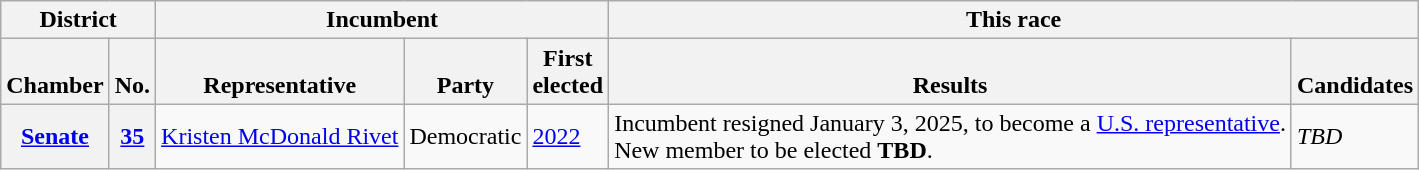<table class="wikitable sortable">
<tr valign=bottom>
<th colspan="2">District</th>
<th colspan="3">Incumbent</th>
<th colspan="2">This race</th>
</tr>
<tr valign=bottom>
<th>Chamber</th>
<th>No.</th>
<th>Representative</th>
<th>Party</th>
<th>First<br>elected</th>
<th>Results</th>
<th>Candidates</th>
</tr>
<tr>
<th><a href='#'>Senate</a></th>
<th><a href='#'>35</a></th>
<td><a href='#'>Kristen McDonald Rivet</a></td>
<td>Democratic</td>
<td><a href='#'>2022</a></td>
<td>Incumbent resigned January 3, 2025, to become a <a href='#'>U.S. representative</a>.<br>New member to be elected <strong>TBD</strong>.</td>
<td nowrap><em>TBD</em></td>
</tr>
</table>
